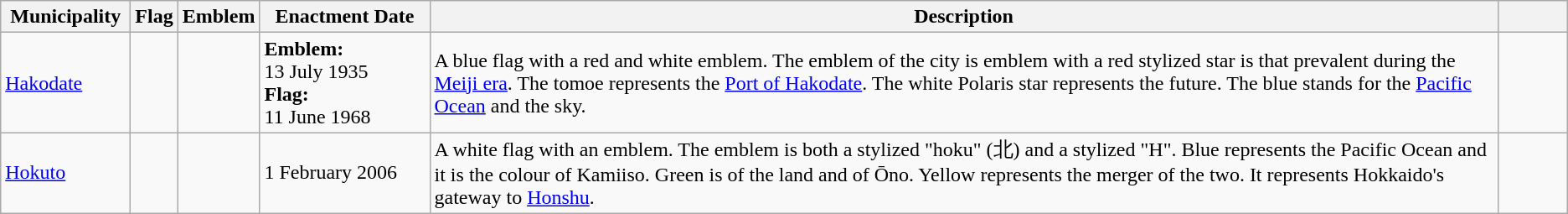<table class="wikitable">
<tr>
<th style="width:12ch;">Municipality</th>
<th>Flag</th>
<th>Emblem</th>
<th style="width:16ch;">Enactment Date</th>
<th>Description</th>
<th style="width:6ch;"></th>
</tr>
<tr>
<td><a href='#'>Hakodate</a></td>
<td></td>
<td></td>
<td><strong>Emblem:</strong><br>13 July 1935<br><strong>Flag:</strong><br>11 June 1968</td>
<td>A blue flag with a red and white emblem. The emblem of the city is emblem with a red stylized star is that prevalent during the <a href='#'>Meiji era</a>. The tomoe represents the <a href='#'>Port of Hakodate</a>. The white Polaris star represents the future. The blue stands for the <a href='#'>Pacific Ocean</a> and the sky.</td>
<td></td>
</tr>
<tr>
<td><a href='#'>Hokuto</a></td>
<td></td>
<td></td>
<td>1 February 2006</td>
<td>A white flag with an emblem. The emblem is both a stylized "hoku" (北) and a stylized "H". Blue represents the Pacific Ocean and it is the colour of Kamiiso. Green is of the land and of Ōno. Yellow represents the merger of the two. It represents Hokkaido's gateway to <a href='#'>Honshu</a>.</td>
<td></td>
</tr>
</table>
